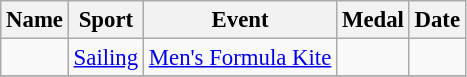<table class="wikitable sortable"  style="font-size:95%">
<tr>
<th>Name</th>
<th>Sport</th>
<th>Event</th>
<th>Medal</th>
<th>Date</th>
</tr>
<tr>
<td></td>
<td><a href='#'>Sailing</a></td>
<td><a href='#'>Men's Formula Kite</a></td>
<td></td>
<td></td>
</tr>
<tr>
</tr>
</table>
